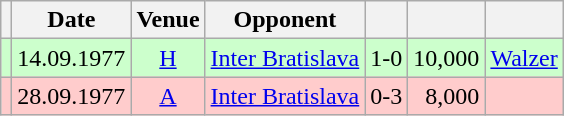<table class="wikitable" Style="text-align: center">
<tr>
<th></th>
<th>Date</th>
<th>Venue</th>
<th>Opponent</th>
<th></th>
<th></th>
<th></th>
</tr>
<tr style="background:#cfc">
<td></td>
<td>14.09.1977</td>
<td><a href='#'>H</a></td>
<td align="left"><a href='#'>Inter Bratislava</a> </td>
<td>1-0</td>
<td align="right">10,000</td>
<td align="left"><a href='#'>Walzer</a> </td>
</tr>
<tr style="background:#fcc">
<td></td>
<td>28.09.1977</td>
<td><a href='#'>A</a></td>
<td align="left"><a href='#'>Inter Bratislava</a> </td>
<td>0-3</td>
<td align="right">8,000</td>
<td align="left"></td>
</tr>
</table>
